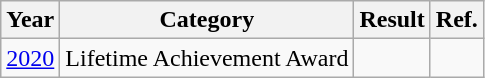<table class="wikitable">
<tr>
<th>Year</th>
<th>Category</th>
<th>Result</th>
<th>Ref.</th>
</tr>
<tr>
<td><a href='#'>2020</a></td>
<td>Lifetime Achievement Award</td>
<td></td>
<td></td>
</tr>
</table>
